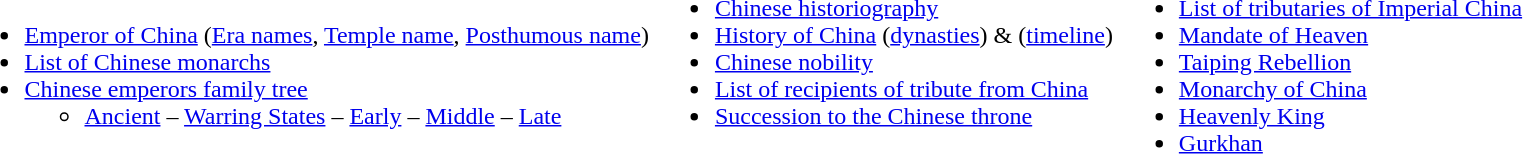<table>
<tr>
<td><br><ul><li><a href='#'>Emperor of China</a> (<a href='#'>Era names</a>, <a href='#'>Temple name</a>, <a href='#'>Posthumous name</a>)</li><li><a href='#'>List of Chinese monarchs</a></li><li><a href='#'>Chinese emperors family tree</a><ul><li><a href='#'>Ancient</a> – <a href='#'>Warring States</a> – <a href='#'>Early</a> – <a href='#'>Middle</a> – <a href='#'>Late</a></li></ul></li></ul></td>
<td valign=top><br><ul><li><a href='#'>Chinese historiography</a></li><li><a href='#'>History of China</a> (<a href='#'>dynasties</a>) & (<a href='#'>timeline</a>)</li><li><a href='#'>Chinese nobility</a></li><li><a href='#'>List of recipients of tribute from China</a></li><li><a href='#'>Succession to the Chinese throne</a></li></ul></td>
<td valign=top><br><ul><li><a href='#'>List of tributaries of Imperial China</a></li><li><a href='#'>Mandate of Heaven</a></li><li><a href='#'>Taiping Rebellion</a></li><li><a href='#'>Monarchy of China</a></li><li><a href='#'>Heavenly King</a></li><li><a href='#'>Gurkhan</a></li></ul></td>
<td></td>
</tr>
</table>
